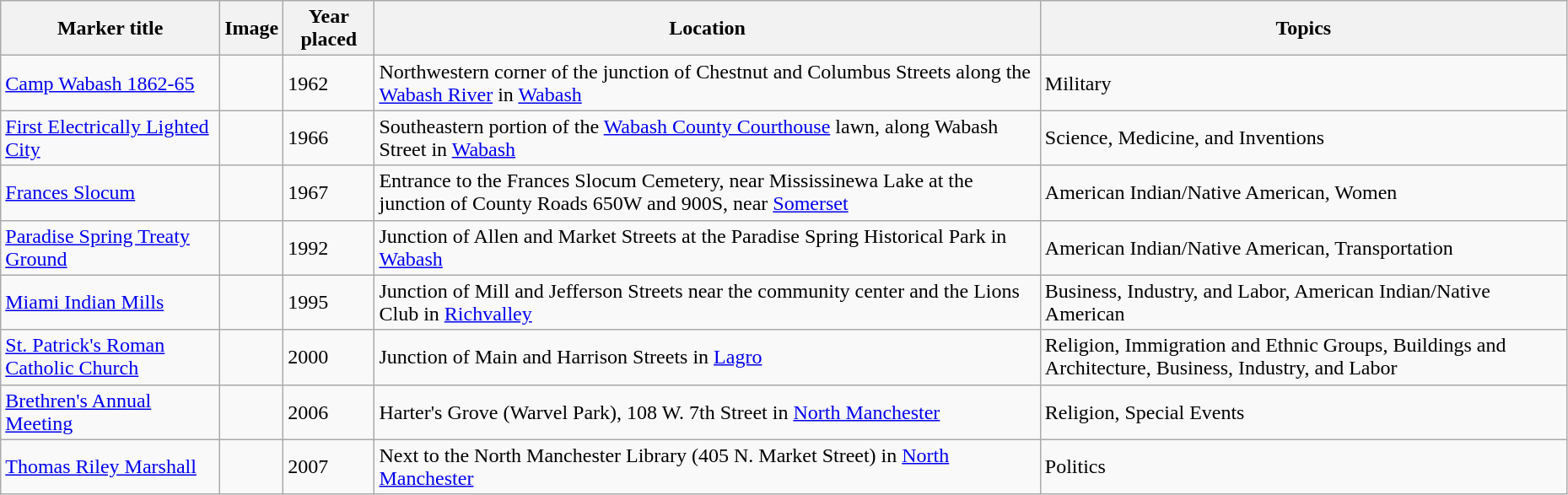<table class="wikitable sortable" style="width:98%">
<tr>
<th>Marker title</th>
<th class="unsortable">Image</th>
<th>Year placed</th>
<th>Location</th>
<th>Topics</th>
</tr>
<tr>
<td><a href='#'>Camp Wabash 1862-65</a></td>
<td></td>
<td>1962</td>
<td>Northwestern corner of the junction of Chestnut and Columbus Streets along the <a href='#'>Wabash River</a> in <a href='#'>Wabash</a><br><small></small></td>
<td>Military</td>
</tr>
<tr ->
<td><a href='#'>First Electrically Lighted City</a></td>
<td></td>
<td>1966</td>
<td>Southeastern portion of the <a href='#'>Wabash County Courthouse</a> lawn, along Wabash Street in <a href='#'>Wabash</a><br><small></small></td>
<td>Science, Medicine, and Inventions</td>
</tr>
<tr ->
<td><a href='#'>Frances Slocum</a></td>
<td></td>
<td>1967</td>
<td>Entrance to the Frances Slocum Cemetery, near Mississinewa Lake at the junction of County Roads 650W and 900S, near <a href='#'>Somerset</a><br><small></small></td>
<td>American Indian/Native American, Women</td>
</tr>
<tr ->
<td><a href='#'>Paradise Spring Treaty Ground</a></td>
<td></td>
<td>1992</td>
<td>Junction of Allen and Market Streets at the Paradise Spring Historical Park in <a href='#'>Wabash</a><br><small></small></td>
<td>American Indian/Native American, Transportation</td>
</tr>
<tr ->
<td><a href='#'>Miami Indian Mills</a></td>
<td></td>
<td>1995</td>
<td>Junction of Mill and Jefferson Streets near the community center and the Lions Club in <a href='#'>Richvalley</a><br><small></small></td>
<td>Business, Industry, and Labor, American Indian/Native American</td>
</tr>
<tr ->
<td><a href='#'>St. Patrick's Roman Catholic Church</a></td>
<td></td>
<td>2000</td>
<td>Junction of Main and Harrison Streets in <a href='#'>Lagro</a><br><small></small></td>
<td>Religion, Immigration and Ethnic Groups, Buildings and Architecture, Business, Industry, and Labor</td>
</tr>
<tr ->
<td><a href='#'>Brethren's Annual Meeting</a></td>
<td></td>
<td>2006</td>
<td>Harter's Grove (Warvel Park), 108 W. 7th Street in <a href='#'>North Manchester</a><br><small></small></td>
<td>Religion, Special Events</td>
</tr>
<tr ->
<td><a href='#'>Thomas Riley Marshall</a></td>
<td></td>
<td>2007</td>
<td>Next to the North Manchester Library (405 N. Market Street) in <a href='#'>North Manchester</a><br><small></small></td>
<td>Politics</td>
</tr>
</table>
